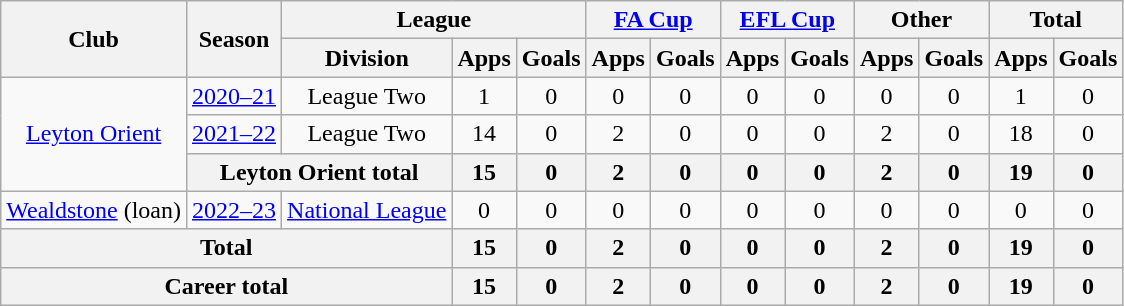<table class="wikitable" style="text-align:center;">
<tr>
<th rowspan="2">Club</th>
<th rowspan="2">Season</th>
<th colspan="3">League</th>
<th colspan="2"><a href='#'>FA Cup</a></th>
<th colspan="2"><a href='#'>EFL Cup</a></th>
<th colspan="2">Other</th>
<th colspan="2">Total</th>
</tr>
<tr>
<th>Division</th>
<th>Apps</th>
<th>Goals</th>
<th>Apps</th>
<th>Goals</th>
<th>Apps</th>
<th>Goals</th>
<th>Apps</th>
<th>Goals</th>
<th>Apps</th>
<th>Goals</th>
</tr>
<tr>
<td rowspan="3"><a href='#'>Leyton Orient</a></td>
<td><a href='#'>2020–21</a></td>
<td>League Two</td>
<td>1</td>
<td>0</td>
<td>0</td>
<td>0</td>
<td>0</td>
<td>0</td>
<td>0</td>
<td>0</td>
<td>1</td>
<td>0</td>
</tr>
<tr>
<td><a href='#'>2021–22</a></td>
<td>League Two</td>
<td>14</td>
<td>0</td>
<td>2</td>
<td>0</td>
<td>0</td>
<td>0</td>
<td>2</td>
<td>0</td>
<td>18</td>
<td>0</td>
</tr>
<tr>
<th colspan="2">Leyton Orient total</th>
<th>15</th>
<th>0</th>
<th>2</th>
<th>0</th>
<th>0</th>
<th>0</th>
<th>2</th>
<th>0</th>
<th>19</th>
<th>0</th>
</tr>
<tr>
<td><a href='#'>Wealdstone</a> (loan)</td>
<td><a href='#'>2022–23</a></td>
<td><a href='#'>National League</a></td>
<td>0</td>
<td>0</td>
<td>0</td>
<td>0</td>
<td>0</td>
<td>0</td>
<td>0</td>
<td>0</td>
<td>0</td>
<td>0</td>
</tr>
<tr>
<th colspan="3">Total</th>
<th>15</th>
<th>0</th>
<th>2</th>
<th>0</th>
<th>0</th>
<th>0</th>
<th>2</th>
<th>0</th>
<th>19</th>
<th>0</th>
</tr>
<tr>
<th colspan="3">Career total</th>
<th>15</th>
<th>0</th>
<th>2</th>
<th>0</th>
<th>0</th>
<th>0</th>
<th>2</th>
<th>0</th>
<th>19</th>
<th>0</th>
</tr>
</table>
